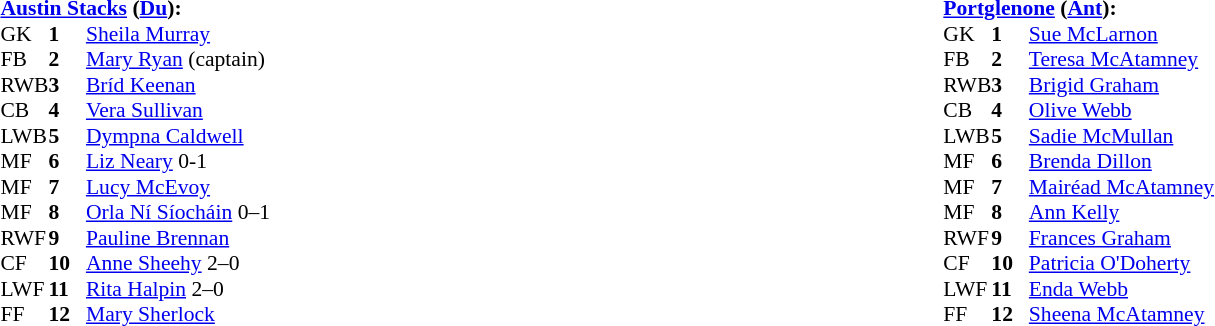<table width="100%">
<tr>
<td valign="top"></td>
<td valign="top" width="50%"><br><table style="font-size: 90%" cellspacing="0" cellpadding="0" align=center>
<tr>
<td colspan="4"><strong><a href='#'>Austin Stacks</a> (<a href='#'>Du</a>):</strong></td>
</tr>
<tr>
<th width="25"></th>
<th width="25"></th>
</tr>
<tr>
<td>GK</td>
<td><strong>1</strong></td>
<td><a href='#'>Sheila Murray</a></td>
</tr>
<tr>
<td>FB</td>
<td><strong>2</strong></td>
<td><a href='#'>Mary Ryan</a> (captain)</td>
</tr>
<tr>
<td>RWB</td>
<td><strong>3</strong></td>
<td><a href='#'>Bríd Keenan</a></td>
</tr>
<tr>
<td>CB</td>
<td><strong>4</strong></td>
<td><a href='#'>Vera Sullivan</a></td>
</tr>
<tr>
<td>LWB</td>
<td><strong>5</strong></td>
<td><a href='#'>Dympna Caldwell</a></td>
</tr>
<tr>
<td>MF</td>
<td><strong>6</strong></td>
<td><a href='#'>Liz Neary</a> 0-1</td>
</tr>
<tr>
<td>MF</td>
<td><strong>7</strong></td>
<td><a href='#'>Lucy McEvoy</a></td>
</tr>
<tr>
<td>MF</td>
<td><strong>8</strong></td>
<td><a href='#'>Orla Ní Síocháin</a> 0–1</td>
</tr>
<tr>
<td>RWF</td>
<td><strong>9</strong></td>
<td><a href='#'>Pauline Brennan</a></td>
</tr>
<tr>
<td>CF</td>
<td><strong>10</strong></td>
<td><a href='#'>Anne Sheehy</a> 2–0</td>
</tr>
<tr>
<td>LWF</td>
<td><strong>11</strong></td>
<td><a href='#'>Rita Halpin</a> 2–0</td>
</tr>
<tr>
<td>FF</td>
<td><strong>12</strong></td>
<td><a href='#'>Mary Sherlock</a></td>
</tr>
<tr>
</tr>
</table>
</td>
<td valign="top" width="50%"><br><table style="font-size: 90%" cellspacing="0" cellpadding="0" align=center>
<tr>
<td colspan="4"><strong><a href='#'>Portglenone</a> (<a href='#'>Ant</a>):</strong></td>
</tr>
<tr>
<th width="25"></th>
<th width="25"></th>
</tr>
<tr>
<td>GK</td>
<td><strong>1</strong></td>
<td><a href='#'>Sue McLarnon</a></td>
</tr>
<tr>
<td>FB</td>
<td><strong>2</strong></td>
<td><a href='#'>Teresa McAtamney</a></td>
</tr>
<tr>
<td>RWB</td>
<td><strong>3</strong></td>
<td><a href='#'>Brigid Graham</a></td>
</tr>
<tr>
<td>CB</td>
<td><strong>4</strong></td>
<td><a href='#'>Olive Webb</a></td>
</tr>
<tr>
<td>LWB</td>
<td><strong>5</strong></td>
<td><a href='#'>Sadie McMullan</a></td>
</tr>
<tr>
<td>MF</td>
<td><strong>6</strong></td>
<td><a href='#'>Brenda Dillon</a></td>
</tr>
<tr>
<td>MF</td>
<td><strong>7</strong></td>
<td><a href='#'>Mairéad McAtamney</a></td>
</tr>
<tr>
<td>MF</td>
<td><strong>8</strong></td>
<td><a href='#'>Ann Kelly</a></td>
</tr>
<tr>
<td>RWF</td>
<td><strong>9</strong></td>
<td><a href='#'>Frances Graham</a></td>
</tr>
<tr>
<td>CF</td>
<td><strong>10</strong></td>
<td><a href='#'>Patricia O'Doherty</a></td>
</tr>
<tr>
<td>LWF</td>
<td><strong>11</strong></td>
<td><a href='#'>Enda Webb</a></td>
</tr>
<tr>
<td>FF</td>
<td><strong>12</strong></td>
<td><a href='#'>Sheena McAtamney</a></td>
</tr>
<tr>
</tr>
</table>
</td>
</tr>
</table>
